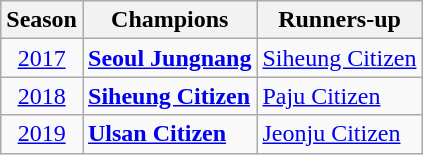<table class="wikitable" style="text-align:center">
<tr>
<th>Season</th>
<th>Champions</th>
<th>Runners-up</th>
</tr>
<tr>
<td><a href='#'>2017</a></td>
<td align=left><strong><a href='#'>Seoul Jungnang</a></strong></td>
<td align=left><a href='#'>Siheung Citizen</a></td>
</tr>
<tr>
<td><a href='#'>2018</a></td>
<td align=left><strong><a href='#'>Siheung Citizen</a></strong></td>
<td align=left><a href='#'>Paju Citizen</a></td>
</tr>
<tr>
<td><a href='#'>2019</a></td>
<td align=left><strong><a href='#'>Ulsan Citizen</a></strong></td>
<td align=left><a href='#'>Jeonju Citizen</a></td>
</tr>
</table>
